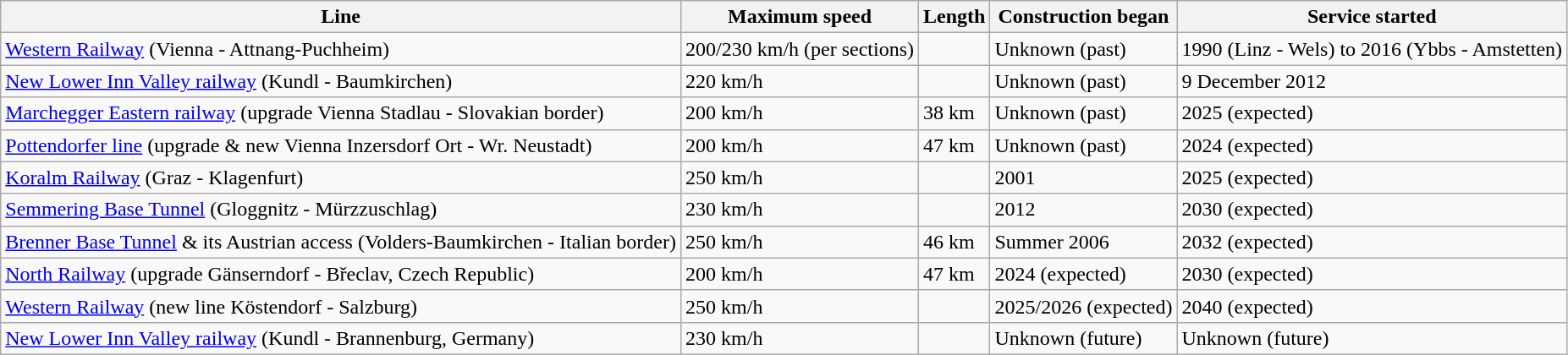<table class="wikitable">
<tr>
<th>Line</th>
<th>Maximum speed</th>
<th>Length</th>
<th>Construction began</th>
<th>Service started</th>
</tr>
<tr>
<td><a href='#'>Western Railway</a> (Vienna - Attnang-Puchheim)</td>
<td>200/230 km/h (per sections)</td>
<td></td>
<td>Unknown (past)</td>
<td>1990 (Linz - Wels) to 2016 (Ybbs - Amstetten)</td>
</tr>
<tr>
<td><a href='#'>New Lower Inn Valley railway</a> (Kundl - Baumkirchen)</td>
<td>220 km/h</td>
<td></td>
<td>Unknown (past)</td>
<td>9 December 2012</td>
</tr>
<tr>
<td><a href='#'>Marchegger Eastern railway</a> (upgrade Vienna Stadlau - Slovakian border)</td>
<td>200 km/h</td>
<td>38 km</td>
<td>Unknown (past)</td>
<td>2025 (expected)</td>
</tr>
<tr>
<td><a href='#'>Pottendorfer line</a> (upgrade & new Vienna Inzersdorf Ort - Wr. Neustadt)</td>
<td>200 km/h</td>
<td>47 km</td>
<td>Unknown (past)</td>
<td>2024 (expected)</td>
</tr>
<tr>
<td><a href='#'>Koralm Railway</a> (Graz - Klagenfurt)</td>
<td>250 km/h</td>
<td></td>
<td>2001</td>
<td>2025 (expected)</td>
</tr>
<tr>
<td><a href='#'>Semmering Base Tunnel</a> (Gloggnitz - Mürzzuschlag)</td>
<td>230 km/h</td>
<td></td>
<td>2012</td>
<td>2030 (expected)</td>
</tr>
<tr>
<td><a href='#'>Brenner Base Tunnel</a> & its Austrian access (Volders-Baumkirchen - Italian border)</td>
<td>250 km/h</td>
<td>46 km</td>
<td>Summer 2006</td>
<td>2032 (expected)</td>
</tr>
<tr>
<td><a href='#'>North Railway</a> (upgrade Gänserndorf - Břeclav, Czech Republic)</td>
<td>200 km/h</td>
<td>47 km</td>
<td>2024 (expected)</td>
<td>2030 (expected)</td>
</tr>
<tr>
<td><a href='#'>Western Railway</a> (new line Köstendorf - Salzburg)</td>
<td>250 km/h</td>
<td></td>
<td>2025/2026 (expected)</td>
<td>2040 (expected)</td>
</tr>
<tr>
<td><a href='#'>New Lower Inn Valley railway</a> (Kundl - Brannenburg, Germany)</td>
<td>230 km/h</td>
<td></td>
<td>Unknown (future)</td>
<td>Unknown (future)</td>
</tr>
</table>
